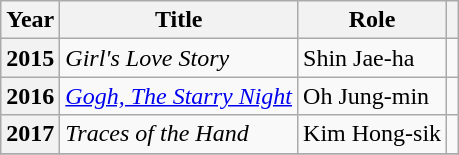<table class="wikitable plainrowheaders">
<tr>
<th scope="col">Year</th>
<th scope="col">Title</th>
<th scope="col">Role</th>
<th scope="col" class="unsortable"></th>
</tr>
<tr>
<th scope="row">2015</th>
<td><em>Girl's Love Story</em></td>
<td>Shin Jae-ha</td>
<td></td>
</tr>
<tr>
<th scope="row">2016</th>
<td><em><a href='#'>Gogh, The Starry Night</a></em></td>
<td>Oh Jung-min</td>
<td></td>
</tr>
<tr>
<th scope="row">2017</th>
<td><em>Traces of the Hand</em></td>
<td>Kim Hong-sik</td>
<td></td>
</tr>
<tr>
</tr>
</table>
